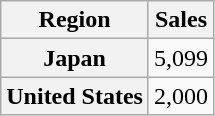<table class="wikitable plainrowheaders" style="text-align:center;">
<tr>
<th scope="col">Region</th>
<th scope="col">Sales</th>
</tr>
<tr>
<th scope=row>Japan</th>
<td>5,099</td>
</tr>
<tr>
<th scope=row>United States</th>
<td>2,000</td>
</tr>
</table>
